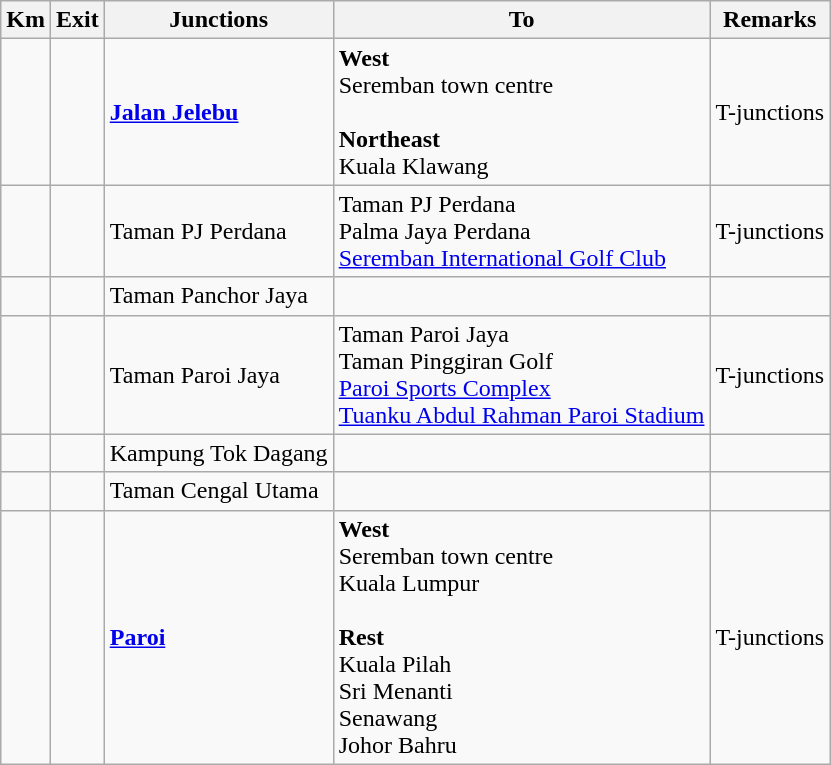<table class="wikitable">
<tr>
<th>Km</th>
<th>Exit</th>
<th>Junctions</th>
<th>To</th>
<th>Remarks</th>
</tr>
<tr>
<td></td>
<td></td>
<td><strong><a href='#'>Jalan Jelebu</a></strong></td>
<td><strong>West</strong><br> Seremban town centre<br><br><strong>Northeast</strong><br> Kuala Klawang</td>
<td>T-junctions</td>
</tr>
<tr>
<td></td>
<td></td>
<td>Taman PJ Perdana</td>
<td>Taman PJ Perdana<br>Palma Jaya Perdana<br><a href='#'>Seremban International Golf Club</a></td>
<td>T-junctions</td>
</tr>
<tr>
<td></td>
<td></td>
<td>Taman Panchor Jaya</td>
<td></td>
<td></td>
</tr>
<tr>
<td></td>
<td></td>
<td>Taman Paroi Jaya</td>
<td>Taman Paroi Jaya<br>Taman Pinggiran Golf<br><a href='#'>Paroi Sports Complex</a><br><a href='#'>Tuanku Abdul Rahman Paroi Stadium</a></td>
<td>T-junctions</td>
</tr>
<tr>
<td></td>
<td></td>
<td>Kampung Tok Dagang</td>
<td></td>
<td></td>
</tr>
<tr>
<td></td>
<td></td>
<td>Taman Cengal Utama</td>
<td></td>
<td></td>
</tr>
<tr>
<td></td>
<td></td>
<td><strong><a href='#'>Paroi</a></strong></td>
<td><strong>West</strong><br> Seremban town centre<br>  Kuala Lumpur<br><br><strong>Rest</strong><br> Kuala Pilah<br> Sri Menanti<br> Senawang<br>  Johor Bahru</td>
<td>T-junctions</td>
</tr>
</table>
